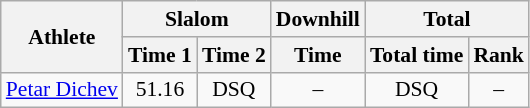<table class="wikitable" style="font-size:90%">
<tr>
<th rowspan="2">Athlete</th>
<th colspan="2">Slalom</th>
<th>Downhill</th>
<th colspan="2">Total</th>
</tr>
<tr>
<th>Time 1</th>
<th>Time 2</th>
<th>Time</th>
<th>Total time</th>
<th>Rank</th>
</tr>
<tr>
<td><a href='#'>Petar Dichev</a></td>
<td align="center">51.16</td>
<td align="center">DSQ</td>
<td align="center">–</td>
<td align="center">DSQ</td>
<td align="center">–</td>
</tr>
</table>
